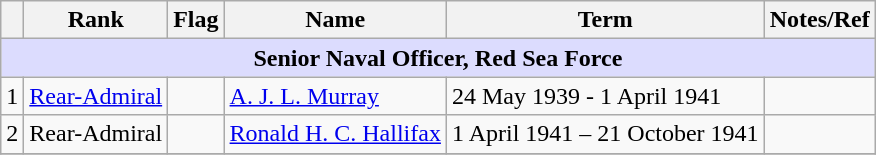<table class="wikitable">
<tr>
<th></th>
<th>Rank</th>
<th>Flag</th>
<th>Name</th>
<th>Term</th>
<th>Notes/Ref</th>
</tr>
<tr>
<td colspan="6" align="center" style="background:#dcdcfe;"><strong>Senior Naval Officer, Red Sea Force</strong></td>
</tr>
<tr>
<td>1</td>
<td><a href='#'>Rear-Admiral</a></td>
<td></td>
<td><a href='#'>A. J. L. Murray</a></td>
<td>24 May 1939  - 1 April 1941</td>
<td></td>
</tr>
<tr>
<td>2</td>
<td>Rear-Admiral</td>
<td></td>
<td><a href='#'>Ronald H. C. Hallifax</a></td>
<td>1 April 1941 – 21 October 1941</td>
<td></td>
</tr>
<tr>
</tr>
</table>
